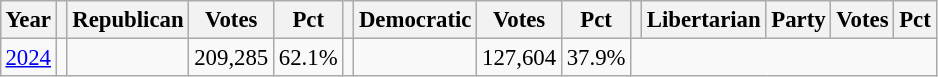<table class="wikitable" style="margin:0.5em ; font-size:95%">
<tr>
<th>Year</th>
<th></th>
<th>Republican</th>
<th>Votes</th>
<th>Pct</th>
<th></th>
<th>Democratic</th>
<th>Votes</th>
<th>Pct</th>
<th></th>
<th>Libertarian</th>
<th>Party</th>
<th>Votes</th>
<th>Pct</th>
</tr>
<tr>
<td><a href='#'>2024</a></td>
<td></td>
<td></td>
<td>209,285</td>
<td>62.1%</td>
<td></td>
<td></td>
<td>127,604</td>
<td>37.9%</td>
</tr>
</table>
